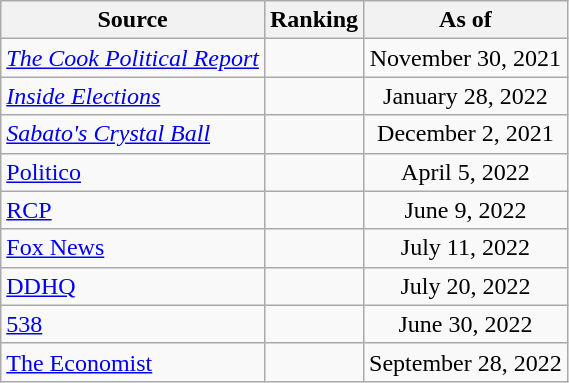<table class="wikitable" style="text-align:center">
<tr>
<th>Source</th>
<th>Ranking</th>
<th>As of</th>
</tr>
<tr>
<td align=left><em><a href='#'>The Cook Political Report</a></em></td>
<td></td>
<td>November 30, 2021</td>
</tr>
<tr>
<td align=left><em><a href='#'>Inside Elections</a></em></td>
<td></td>
<td>January 28, 2022</td>
</tr>
<tr>
<td align=left><em><a href='#'>Sabato's Crystal Ball</a></em></td>
<td></td>
<td>December 2, 2021</td>
</tr>
<tr>
<td style="text-align:left;"><a href='#'>Politico</a></td>
<td></td>
<td>April 5, 2022</td>
</tr>
<tr>
<td align="left"><a href='#'>RCP</a></td>
<td></td>
<td>June 9, 2022</td>
</tr>
<tr>
<td align=left><a href='#'>Fox News</a></td>
<td></td>
<td>July 11, 2022</td>
</tr>
<tr>
<td align="left"><a href='#'>DDHQ</a></td>
<td></td>
<td>July 20, 2022</td>
</tr>
<tr>
<td align="left"><a href='#'>538</a></td>
<td></td>
<td>June 30, 2022</td>
</tr>
<tr>
<td align="left"><a href='#'>The Economist</a></td>
<td></td>
<td>September 28, 2022</td>
</tr>
</table>
